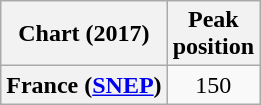<table class="wikitable sortable plainrowheaders" style="text-align:center">
<tr>
<th scope="col">Chart (2017)</th>
<th scope="col">Peak<br> position</th>
</tr>
<tr>
<th scope="row">France (<a href='#'>SNEP</a>)</th>
<td>150</td>
</tr>
</table>
